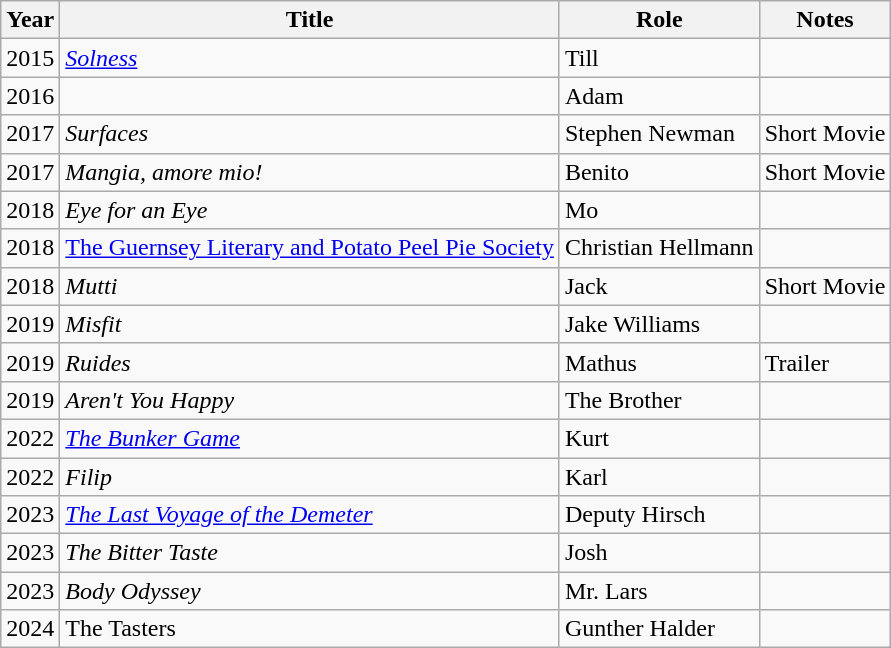<table class="wikitable sortable">
<tr>
<th>Year</th>
<th>Title</th>
<th>Role</th>
<th>Notes</th>
</tr>
<tr>
<td>2015</td>
<td><em><a href='#'>Solness</a></em></td>
<td>Till</td>
<td></td>
</tr>
<tr>
<td>2016</td>
<td><em></em></td>
<td>Adam</td>
<td></td>
</tr>
<tr>
<td>2017</td>
<td><em>Surfaces</em></td>
<td>Stephen Newman</td>
<td>Short Movie</td>
</tr>
<tr>
<td>2017</td>
<td><em>Mangia, amore mio!</em></td>
<td>Benito</td>
<td>Short Movie</td>
</tr>
<tr>
<td>2018</td>
<td><em>Eye for an Eye</em></td>
<td>Mo</td>
<td></td>
</tr>
<tr>
<td>2018</td>
<td><a href='#'>The Guernsey Literary and Potato Peel Pie Society</a></td>
<td>Christian Hellmann</td>
<td></td>
</tr>
<tr>
<td>2018</td>
<td><em>Mutti</em></td>
<td>Jack</td>
<td>Short Movie</td>
</tr>
<tr>
<td>2019</td>
<td><em>Misfit</em></td>
<td>Jake Williams</td>
<td></td>
</tr>
<tr>
<td>2019</td>
<td><em>Ruides</em></td>
<td>Mathus</td>
<td>Trailer</td>
</tr>
<tr>
<td>2019</td>
<td><em>Aren't You Happy</em></td>
<td>The Brother</td>
<td></td>
</tr>
<tr>
<td>2022</td>
<td><em><a href='#'>The Bunker Game</a></em></td>
<td>Kurt</td>
<td></td>
</tr>
<tr>
<td>2022</td>
<td><em>Filip</em></td>
<td>Karl</td>
<td></td>
</tr>
<tr>
<td>2023</td>
<td><em><a href='#'>The Last Voyage of the Demeter</a></em></td>
<td>Deputy Hirsch</td>
<td></td>
</tr>
<tr>
<td>2023</td>
<td><em>The Bitter Taste</em></td>
<td>Josh</td>
<td></td>
</tr>
<tr>
<td>2023</td>
<td><em>Body Odyssey</em></td>
<td>Mr. Lars</td>
<td></td>
</tr>
<tr>
<td>2024</td>
<td>The Tasters</td>
<td>Gunther Halder</td>
<td></td>
</tr>
</table>
